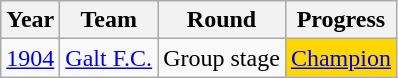<table class="wikitable">
<tr>
<th>Year</th>
<th>Team</th>
<th>Round</th>
<th>Progress</th>
</tr>
<tr>
<td><a href='#'>1904</a></td>
<td><a href='#'>Galt F.C.</a></td>
<td>Group stage</td>
<td bgcolor="gold"><a href='#'>Champion</a></td>
</tr>
</table>
